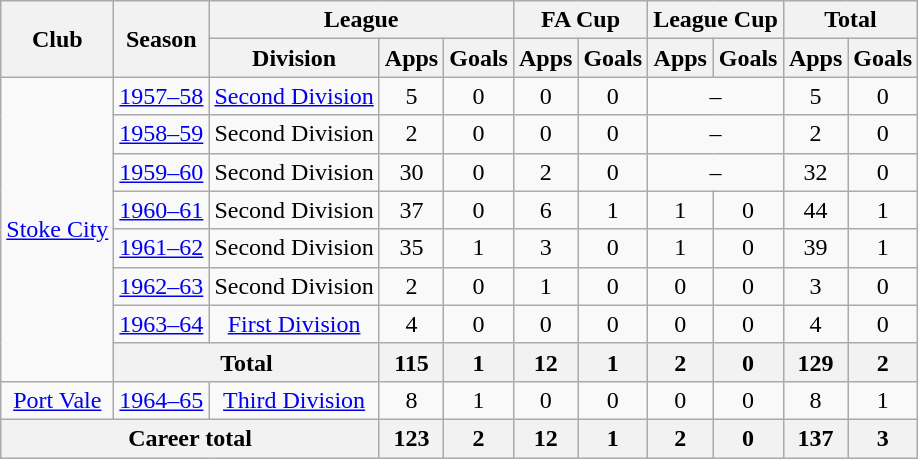<table class="wikitable" style="text-align: center;">
<tr>
<th rowspan="2">Club</th>
<th rowspan="2">Season</th>
<th colspan="3">League</th>
<th colspan="2">FA Cup</th>
<th colspan="2">League Cup</th>
<th colspan="2">Total</th>
</tr>
<tr>
<th>Division</th>
<th>Apps</th>
<th>Goals</th>
<th>Apps</th>
<th>Goals</th>
<th>Apps</th>
<th>Goals</th>
<th>Apps</th>
<th>Goals</th>
</tr>
<tr>
<td rowspan="8"><a href='#'>Stoke City</a></td>
<td><a href='#'>1957–58</a></td>
<td><a href='#'>Second Division</a></td>
<td>5</td>
<td>0</td>
<td>0</td>
<td>0</td>
<td colspan="2">–</td>
<td>5</td>
<td>0</td>
</tr>
<tr>
<td><a href='#'>1958–59</a></td>
<td>Second Division</td>
<td>2</td>
<td>0</td>
<td>0</td>
<td>0</td>
<td colspan="2">–</td>
<td>2</td>
<td>0</td>
</tr>
<tr>
<td><a href='#'>1959–60</a></td>
<td>Second Division</td>
<td>30</td>
<td>0</td>
<td>2</td>
<td>0</td>
<td colspan="2">–</td>
<td>32</td>
<td>0</td>
</tr>
<tr>
<td><a href='#'>1960–61</a></td>
<td>Second Division</td>
<td>37</td>
<td>0</td>
<td>6</td>
<td>1</td>
<td>1</td>
<td>0</td>
<td>44</td>
<td>1</td>
</tr>
<tr>
<td><a href='#'>1961–62</a></td>
<td>Second Division</td>
<td>35</td>
<td>1</td>
<td>3</td>
<td>0</td>
<td>1</td>
<td>0</td>
<td>39</td>
<td>1</td>
</tr>
<tr>
<td><a href='#'>1962–63</a></td>
<td>Second Division</td>
<td>2</td>
<td>0</td>
<td>1</td>
<td>0</td>
<td>0</td>
<td>0</td>
<td>3</td>
<td>0</td>
</tr>
<tr>
<td><a href='#'>1963–64</a></td>
<td><a href='#'>First Division</a></td>
<td>4</td>
<td>0</td>
<td>0</td>
<td>0</td>
<td>0</td>
<td>0</td>
<td>4</td>
<td>0</td>
</tr>
<tr>
<th colspan="2">Total</th>
<th>115</th>
<th>1</th>
<th>12</th>
<th>1</th>
<th>2</th>
<th>0</th>
<th>129</th>
<th>2</th>
</tr>
<tr>
<td><a href='#'>Port Vale</a></td>
<td><a href='#'>1964–65</a></td>
<td><a href='#'>Third Division</a></td>
<td>8</td>
<td>1</td>
<td>0</td>
<td>0</td>
<td>0</td>
<td>0</td>
<td>8</td>
<td>1</td>
</tr>
<tr>
<th colspan="3">Career total</th>
<th>123</th>
<th>2</th>
<th>12</th>
<th>1</th>
<th>2</th>
<th>0</th>
<th>137</th>
<th>3</th>
</tr>
</table>
